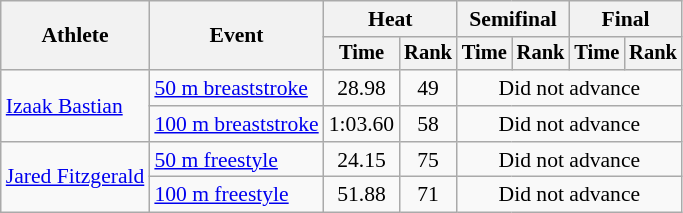<table class="wikitable" style="text-align:center; font-size:90%">
<tr>
<th rowspan="2">Athlete</th>
<th rowspan="2">Event</th>
<th colspan="2">Heat</th>
<th colspan="2">Semifinal</th>
<th colspan="2">Final</th>
</tr>
<tr style="font-size:95%">
<th>Time</th>
<th>Rank</th>
<th>Time</th>
<th>Rank</th>
<th>Time</th>
<th>Rank</th>
</tr>
<tr>
<td align=left rowspan=2><a href='#'>Izaak Bastian</a></td>
<td align=left><a href='#'>50 m breaststroke</a></td>
<td>28.98</td>
<td>49</td>
<td colspan=4>Did not advance</td>
</tr>
<tr>
<td align=left><a href='#'>100 m breaststroke</a></td>
<td>1:03.60</td>
<td>58</td>
<td colspan=4>Did not advance</td>
</tr>
<tr>
<td align=left rowspan=2><a href='#'>Jared Fitzgerald</a></td>
<td align=left><a href='#'>50 m freestyle</a></td>
<td>24.15</td>
<td>75</td>
<td colspan=4>Did not advance</td>
</tr>
<tr>
<td align=left><a href='#'>100 m freestyle</a></td>
<td>51.88</td>
<td>71</td>
<td colspan=4>Did not advance</td>
</tr>
</table>
